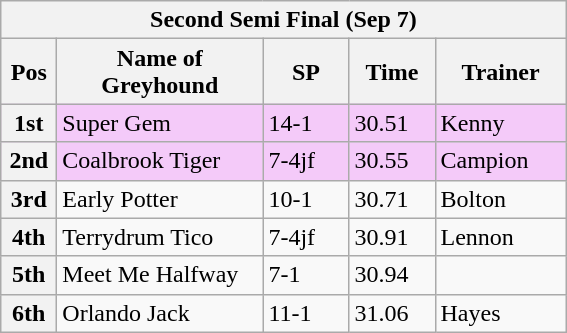<table class="wikitable">
<tr>
<th colspan="6">Second Semi Final (Sep 7)</th>
</tr>
<tr>
<th width=30>Pos</th>
<th width=130>Name of Greyhound</th>
<th width=50>SP</th>
<th width=50>Time</th>
<th width=80>Trainer</th>
</tr>
<tr style="background: #f4caf9;">
<th>1st</th>
<td>Super Gem</td>
<td>14-1</td>
<td>30.51</td>
<td>Kenny</td>
</tr>
<tr style="background: #f4caf9;">
<th>2nd</th>
<td>Coalbrook Tiger</td>
<td>7-4jf</td>
<td>30.55</td>
<td>Campion</td>
</tr>
<tr>
<th>3rd</th>
<td>Early Potter</td>
<td>10-1</td>
<td>30.71</td>
<td>Bolton</td>
</tr>
<tr>
<th>4th</th>
<td>Terrydrum Tico</td>
<td>7-4jf</td>
<td>30.91</td>
<td>Lennon</td>
</tr>
<tr>
<th>5th</th>
<td>Meet Me Halfway</td>
<td>7-1</td>
<td>30.94</td>
<td></td>
</tr>
<tr>
<th>6th</th>
<td>Orlando Jack</td>
<td>11-1</td>
<td>31.06</td>
<td>Hayes</td>
</tr>
</table>
